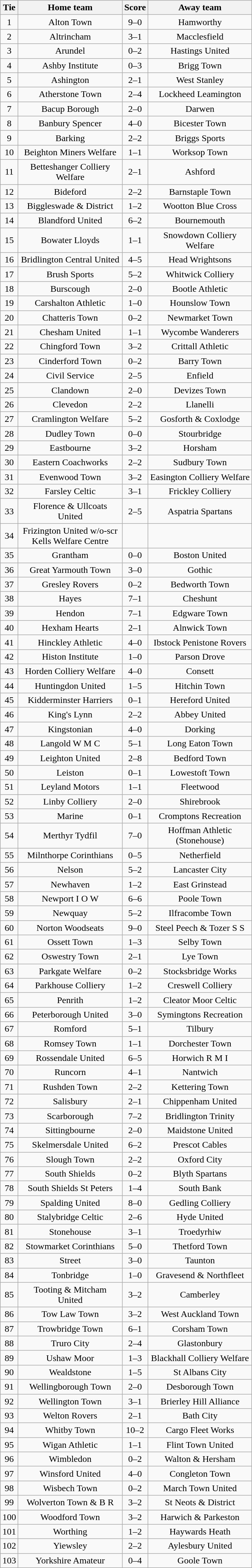<table class="wikitable" style="text-align:center;">
<tr>
<th width=20>Tie</th>
<th width=175>Home team</th>
<th width=20>Score</th>
<th width=175>Away team</th>
</tr>
<tr>
<td>1</td>
<td>Alton Town</td>
<td>9–0</td>
<td>Hamworthy</td>
</tr>
<tr>
<td>2</td>
<td>Altrincham</td>
<td>3–1</td>
<td>Macclesfield</td>
</tr>
<tr>
<td>3</td>
<td>Arundel</td>
<td>0–2</td>
<td>Hastings United</td>
</tr>
<tr>
<td>4</td>
<td>Ashby Institute</td>
<td>0–3</td>
<td>Brigg Town</td>
</tr>
<tr>
<td>5</td>
<td>Ashington</td>
<td>2–1</td>
<td>West Stanley</td>
</tr>
<tr>
<td>6</td>
<td>Atherstone Town</td>
<td>2–4</td>
<td>Lockheed Leamington</td>
</tr>
<tr>
<td>7</td>
<td>Bacup Borough</td>
<td>2–0</td>
<td>Darwen</td>
</tr>
<tr>
<td>8</td>
<td>Banbury Spencer</td>
<td>4–0</td>
<td>Bicester Town</td>
</tr>
<tr>
<td>9</td>
<td>Barking</td>
<td>2–2</td>
<td>Briggs Sports</td>
</tr>
<tr>
<td>10</td>
<td>Beighton Miners Welfare</td>
<td>1–1</td>
<td>Worksop Town</td>
</tr>
<tr>
<td>11</td>
<td>Betteshanger Colliery Welfare</td>
<td>2–1</td>
<td>Ashford</td>
</tr>
<tr>
<td>12</td>
<td>Bideford</td>
<td>2–2</td>
<td>Barnstaple Town</td>
</tr>
<tr>
<td>13</td>
<td>Biggleswade & District</td>
<td>1–2</td>
<td>Wootton Blue Cross</td>
</tr>
<tr>
<td>14</td>
<td>Blandford United</td>
<td>6–2</td>
<td>Bournemouth</td>
</tr>
<tr>
<td>15</td>
<td>Bowater Lloyds</td>
<td>1–1</td>
<td>Snowdown Colliery Welfare</td>
</tr>
<tr>
<td>16</td>
<td>Bridlington Central United</td>
<td>4–5</td>
<td>Head Wrightsons</td>
</tr>
<tr>
<td>17</td>
<td>Brush Sports</td>
<td>5–2</td>
<td>Whitwick Colliery</td>
</tr>
<tr>
<td>18</td>
<td>Burscough</td>
<td>2–0</td>
<td>Bootle Athletic</td>
</tr>
<tr>
<td>19</td>
<td>Carshalton Athletic</td>
<td>1–0</td>
<td>Hounslow Town</td>
</tr>
<tr>
<td>20</td>
<td>Chatteris Town</td>
<td>0–2</td>
<td>Newmarket Town</td>
</tr>
<tr>
<td>21</td>
<td>Chesham United</td>
<td>1–1</td>
<td>Wycombe Wanderers</td>
</tr>
<tr>
<td>22</td>
<td>Chingford Town</td>
<td>3–2</td>
<td>Crittall Athletic</td>
</tr>
<tr>
<td>23</td>
<td>Cinderford Town</td>
<td>0–2</td>
<td>Barry Town</td>
</tr>
<tr>
<td>24</td>
<td>Civil Service</td>
<td>2–5</td>
<td>Enfield</td>
</tr>
<tr>
<td>25</td>
<td>Clandown</td>
<td>2–0</td>
<td>Devizes Town</td>
</tr>
<tr>
<td>26</td>
<td>Clevedon</td>
<td>2–2</td>
<td>Llanelli</td>
</tr>
<tr>
<td>27</td>
<td>Cramlington Welfare</td>
<td>5–2</td>
<td>Gosforth & Coxlodge</td>
</tr>
<tr>
<td>28</td>
<td>Dudley Town</td>
<td>0–0</td>
<td>Stourbridge</td>
</tr>
<tr>
<td>29</td>
<td>Eastbourne</td>
<td>3–2</td>
<td>Horsham</td>
</tr>
<tr>
<td>30</td>
<td>Eastern Coachworks</td>
<td>2–2</td>
<td>Sudbury Town</td>
</tr>
<tr>
<td>31</td>
<td>Evenwood Town</td>
<td>3–2</td>
<td>Easington Colliery Welfare</td>
</tr>
<tr>
<td>32</td>
<td>Farsley Celtic</td>
<td>3–1</td>
<td>Frickley Colliery</td>
</tr>
<tr>
<td>33</td>
<td>Florence & Ullcoats United</td>
<td>2–5</td>
<td>Aspatria Spartans</td>
</tr>
<tr>
<td>34</td>
<td>Frizington United w/o-scr Kells Welfare Centre</td>
<td></td>
<td></td>
</tr>
<tr>
<td>35</td>
<td>Grantham</td>
<td>0–0</td>
<td>Boston United</td>
</tr>
<tr>
<td>36</td>
<td>Great Yarmouth Town</td>
<td>3–0</td>
<td>Gothic</td>
</tr>
<tr>
<td>37</td>
<td>Gresley Rovers</td>
<td>0–2</td>
<td>Bedworth Town</td>
</tr>
<tr>
<td>38</td>
<td>Hayes</td>
<td>7–1</td>
<td>Cheshunt</td>
</tr>
<tr>
<td>39</td>
<td>Hendon</td>
<td>7–1</td>
<td>Edgware Town</td>
</tr>
<tr>
<td>40</td>
<td>Hexham Hearts</td>
<td>2–1</td>
<td>Alnwick Town</td>
</tr>
<tr>
<td>41</td>
<td>Hinckley Athletic</td>
<td>4–0</td>
<td>Ibstock Penistone Rovers</td>
</tr>
<tr>
<td>42</td>
<td>Histon Institute</td>
<td>1–0</td>
<td>Parson Drove</td>
</tr>
<tr>
<td>43</td>
<td>Horden Colliery Welfare</td>
<td>4–0</td>
<td>Consett</td>
</tr>
<tr>
<td>44</td>
<td>Huntingdon United</td>
<td>1–5</td>
<td>Hitchin Town</td>
</tr>
<tr>
<td>45</td>
<td>Kidderminster Harriers</td>
<td>0–1</td>
<td>Hereford United</td>
</tr>
<tr>
<td>46</td>
<td>King's Lynn</td>
<td>2–2</td>
<td>Abbey United</td>
</tr>
<tr>
<td>47</td>
<td>Kingstonian</td>
<td>4–0</td>
<td>Dorking</td>
</tr>
<tr>
<td>48</td>
<td>Langold W M C</td>
<td>5–1</td>
<td>Long Eaton Town</td>
</tr>
<tr>
<td>49</td>
<td>Leighton United</td>
<td>2–8</td>
<td>Bedford Town</td>
</tr>
<tr>
<td>50</td>
<td>Leiston</td>
<td>0–1</td>
<td>Lowestoft Town</td>
</tr>
<tr>
<td>51</td>
<td>Leyland Motors</td>
<td>1–1</td>
<td>Fleetwood</td>
</tr>
<tr>
<td>52</td>
<td>Linby Colliery</td>
<td>2–0</td>
<td>Shirebrook</td>
</tr>
<tr>
<td>53</td>
<td>Marine</td>
<td>0–1</td>
<td>Cromptons Recreation</td>
</tr>
<tr>
<td>54</td>
<td>Merthyr Tydfil</td>
<td>7–0</td>
<td>Hoffman Athletic (Stonehouse)</td>
</tr>
<tr>
<td>55</td>
<td>Milnthorpe Corinthians</td>
<td>0–5</td>
<td>Netherfield</td>
</tr>
<tr>
<td>56</td>
<td>Nelson</td>
<td>5–2</td>
<td>Lancaster City</td>
</tr>
<tr>
<td>57</td>
<td>Newhaven</td>
<td>1–2</td>
<td>East Grinstead</td>
</tr>
<tr>
<td>58</td>
<td>Newport I O W</td>
<td>6–6</td>
<td>Poole Town</td>
</tr>
<tr>
<td>59</td>
<td>Newquay</td>
<td>5–2</td>
<td>Ilfracombe Town</td>
</tr>
<tr>
<td>60</td>
<td>Norton Woodseats</td>
<td>9–0</td>
<td>Steel Peech & Tozer S S</td>
</tr>
<tr>
<td>61</td>
<td>Ossett Town</td>
<td>1–3</td>
<td>Selby Town</td>
</tr>
<tr>
<td>62</td>
<td>Oswestry Town</td>
<td>2–1</td>
<td>Lye Town</td>
</tr>
<tr>
<td>63</td>
<td>Parkgate Welfare</td>
<td>0–2</td>
<td>Stocksbridge Works</td>
</tr>
<tr>
<td>64</td>
<td>Parkhouse Colliery</td>
<td>1–2</td>
<td>Creswell Colliery</td>
</tr>
<tr>
<td>65</td>
<td>Penrith</td>
<td>1–2</td>
<td>Cleator Moor Celtic</td>
</tr>
<tr>
<td>66</td>
<td>Peterborough United</td>
<td>3–0</td>
<td>Symingtons Recreation</td>
</tr>
<tr>
<td>67</td>
<td>Romford</td>
<td>5–1</td>
<td>Tilbury</td>
</tr>
<tr>
<td>68</td>
<td>Romsey Town</td>
<td>1–1</td>
<td>Dorchester Town</td>
</tr>
<tr>
<td>69</td>
<td>Rossendale United</td>
<td>6–5</td>
<td>Horwich R M I</td>
</tr>
<tr>
<td>70</td>
<td>Runcorn</td>
<td>4–1</td>
<td>Nantwich</td>
</tr>
<tr>
<td>71</td>
<td>Rushden Town</td>
<td>2–2</td>
<td>Kettering Town</td>
</tr>
<tr>
<td>72</td>
<td>Salisbury</td>
<td>2–1</td>
<td>Chippenham United</td>
</tr>
<tr>
<td>73</td>
<td>Scarborough</td>
<td>7–2</td>
<td>Bridlington Trinity</td>
</tr>
<tr>
<td>74</td>
<td>Sittingbourne</td>
<td>2–0</td>
<td>Maidstone United</td>
</tr>
<tr>
<td>75</td>
<td>Skelmersdale United</td>
<td>6–2</td>
<td>Prescot Cables</td>
</tr>
<tr>
<td>76</td>
<td>Slough Town</td>
<td>2–2</td>
<td>Oxford City</td>
</tr>
<tr>
<td>77</td>
<td>South Shields</td>
<td>0–2</td>
<td>Blyth Spartans</td>
</tr>
<tr>
<td>78</td>
<td>South Shields St Peters</td>
<td>1–4</td>
<td>South Bank</td>
</tr>
<tr>
<td>79</td>
<td>Spalding United</td>
<td>8–0</td>
<td>Gedling Colliery</td>
</tr>
<tr>
<td>80</td>
<td>Stalybridge Celtic</td>
<td>2–6</td>
<td>Hyde United</td>
</tr>
<tr>
<td>81</td>
<td>Stonehouse</td>
<td>3–1</td>
<td>Troedyrhiw</td>
</tr>
<tr>
<td>82</td>
<td>Stowmarket Corinthians</td>
<td>5–0</td>
<td>Thetford Town</td>
</tr>
<tr>
<td>83</td>
<td>Street</td>
<td>3–0</td>
<td>Taunton</td>
</tr>
<tr>
<td>84</td>
<td>Tonbridge</td>
<td>1–0</td>
<td>Gravesend & Northfleet</td>
</tr>
<tr>
<td>85</td>
<td>Tooting & Mitcham United</td>
<td>3–2</td>
<td>Camberley</td>
</tr>
<tr>
<td>86</td>
<td>Tow Law Town</td>
<td>3–2</td>
<td>West Auckland Town</td>
</tr>
<tr>
<td>87</td>
<td>Trowbridge Town</td>
<td>6–1</td>
<td>Corsham Town</td>
</tr>
<tr>
<td>88</td>
<td>Truro City</td>
<td>2–4</td>
<td>Glastonbury</td>
</tr>
<tr>
<td>89</td>
<td>Ushaw Moor</td>
<td>1–3</td>
<td>Blackhall Colliery Welfare</td>
</tr>
<tr>
<td>90</td>
<td>Wealdstone</td>
<td>1–5</td>
<td>St Albans City</td>
</tr>
<tr>
<td>91</td>
<td>Wellingborough Town</td>
<td>2–0</td>
<td>Desborough Town</td>
</tr>
<tr>
<td>92</td>
<td>Wellington Town</td>
<td>3–1</td>
<td>Brierley Hill Alliance</td>
</tr>
<tr>
<td>93</td>
<td>Welton Rovers</td>
<td>2–1</td>
<td>Bath City</td>
</tr>
<tr>
<td>94</td>
<td>Whitby Town</td>
<td>10–2</td>
<td>Cargo Fleet Works</td>
</tr>
<tr>
<td>95</td>
<td>Wigan Athletic</td>
<td>1–1</td>
<td>Flint Town United</td>
</tr>
<tr>
<td>96</td>
<td>Wimbledon</td>
<td>0–2</td>
<td>Walton & Hersham</td>
</tr>
<tr>
<td>97</td>
<td>Winsford United</td>
<td>4–0</td>
<td>Congleton Town</td>
</tr>
<tr>
<td>98</td>
<td>Wisbech Town</td>
<td>0–2</td>
<td>March Town United</td>
</tr>
<tr>
<td>99</td>
<td>Wolverton Town & B R</td>
<td>3–2</td>
<td>St Neots & District</td>
</tr>
<tr>
<td>100</td>
<td>Woodford Town</td>
<td>3–2</td>
<td>Harwich & Parkeston</td>
</tr>
<tr>
<td>101</td>
<td>Worthing</td>
<td>1–2</td>
<td>Haywards Heath</td>
</tr>
<tr>
<td>102</td>
<td>Yiewsley</td>
<td>2–2</td>
<td>Aylesbury United</td>
</tr>
<tr>
<td>103</td>
<td>Yorkshire Amateur</td>
<td>0–4</td>
<td>Goole Town</td>
</tr>
</table>
